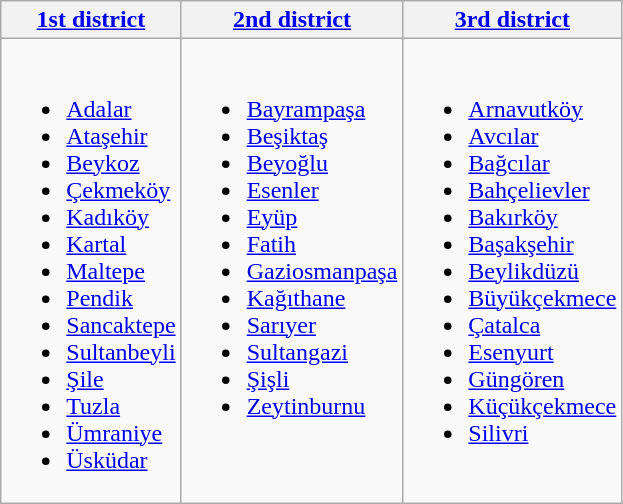<table class="wikitable">
<tr>
<th><a href='#'>1st district</a></th>
<th><a href='#'>2nd district</a></th>
<th><a href='#'>3rd district</a></th>
</tr>
<tr style="vertical-align:top">
<td><br><ul><li><a href='#'>Adalar</a></li><li><a href='#'>Ataşehir</a></li><li><a href='#'>Beykoz</a></li><li><a href='#'>Çekmeköy</a></li><li><a href='#'>Kadıköy</a></li><li><a href='#'>Kartal</a></li><li><a href='#'>Maltepe</a></li><li><a href='#'>Pendik</a></li><li><a href='#'>Sancaktepe</a></li><li><a href='#'>Sultanbeyli</a></li><li><a href='#'>Şile</a></li><li><a href='#'>Tuzla</a></li><li><a href='#'>Ümraniye</a></li><li><a href='#'>Üsküdar</a></li></ul></td>
<td><br><ul><li><a href='#'>Bayrampaşa</a></li><li><a href='#'>Beşiktaş</a></li><li><a href='#'>Beyoğlu</a></li><li><a href='#'>Esenler</a></li><li><a href='#'>Eyüp</a></li><li><a href='#'>Fatih</a></li><li><a href='#'>Gaziosmanpaşa</a></li><li><a href='#'>Kağıthane</a></li><li><a href='#'>Sarıyer</a></li><li><a href='#'>Sultangazi</a></li><li><a href='#'>Şişli</a></li><li><a href='#'>Zeytinburnu</a></li></ul></td>
<td><br><ul><li><a href='#'>Arnavutköy</a></li><li><a href='#'>Avcılar</a></li><li><a href='#'>Bağcılar</a></li><li><a href='#'>Bahçelievler</a></li><li><a href='#'>Bakırköy</a></li><li><a href='#'>Başakşehir</a></li><li><a href='#'>Beylikdüzü</a></li><li><a href='#'>Büyükçekmece</a></li><li><a href='#'>Çatalca</a></li><li><a href='#'>Esenyurt</a></li><li><a href='#'>Güngören</a></li><li><a href='#'>Küçükçekmece</a></li><li><a href='#'>Silivri</a></li></ul></td>
</tr>
</table>
